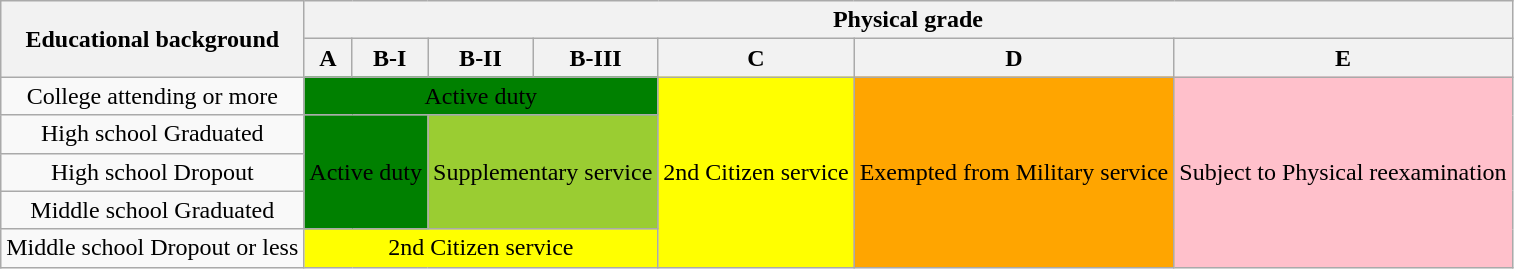<table class="wikitable">
<tr>
<th rowspan="2">Educational background</th>
<th colspan="7">Physical grade</th>
</tr>
<tr>
<th>A</th>
<th>B-I</th>
<th>B-II</th>
<th>B-III</th>
<th>C</th>
<th>D</th>
<th>E</th>
</tr>
<tr>
<td div style="text-align:center">College attending or more</td>
<td colspan="4" div style="background:green; text-align:center;">Active duty</td>
<td style="text-align:center; background:yellow;" rowspan="5" div>2nd Citizen service</td>
<td rowspan="5" div style="background:orange; text-align:center;">Exempted from Military service</td>
<td rowspan="5" div style="background:pink; text-align:center;">Subject to Physical reexamination</td>
</tr>
<tr>
<td div style="text-align:center">High school Graduated</td>
<td colspan="2" rowspan="3" div style="background:green; text-align:center;">Active duty</td>
<td colspan="2" rowspan="3" div style="background:yellowgreen; text-align:center;">Supplementary service</td>
</tr>
<tr>
<td div style="text-align:center">High school Dropout</td>
</tr>
<tr>
<td div style="text-align:center">Middle school Graduated</td>
</tr>
<tr>
<td div style="text-align:center">Middle school Dropout or less</td>
<td style="text-align:center; background:yellow;" colspan="4" div>2nd Citizen service</td>
</tr>
</table>
